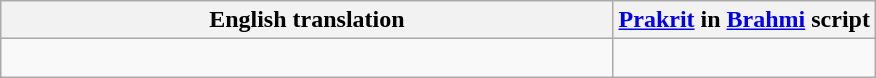<table class = "wikitable center">
<tr>
<th scope = "col" align=center>English translation</th>
<th><a href='#'>Prakrit</a> in <a href='#'>Brahmi</a> script</th>
</tr>
<tr>
<td align = left><br></td>
<td align = center width = "30%"><br></td>
</tr>
</table>
